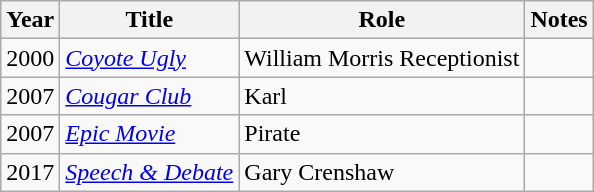<table class="wikitable">
<tr>
<th>Year</th>
<th>Title</th>
<th>Role</th>
<th>Notes</th>
</tr>
<tr>
<td>2000</td>
<td><em><a href='#'>Coyote Ugly</a></em></td>
<td>William Morris Receptionist</td>
<td></td>
</tr>
<tr>
<td>2007</td>
<td><em><a href='#'>Cougar Club</a></em></td>
<td>Karl</td>
<td></td>
</tr>
<tr>
<td>2007</td>
<td><em><a href='#'>Epic Movie</a></em></td>
<td>Pirate</td>
<td></td>
</tr>
<tr>
<td>2017</td>
<td><em><a href='#'>Speech & Debate</a></em></td>
<td>Gary Crenshaw</td>
<td></td>
</tr>
</table>
